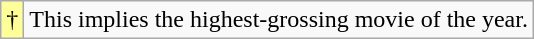<table class="wikitable">
<tr>
<td style="background-color:#FFFF99"align="center">†</td>
<td>This implies the highest-grossing movie of the year.</td>
</tr>
</table>
